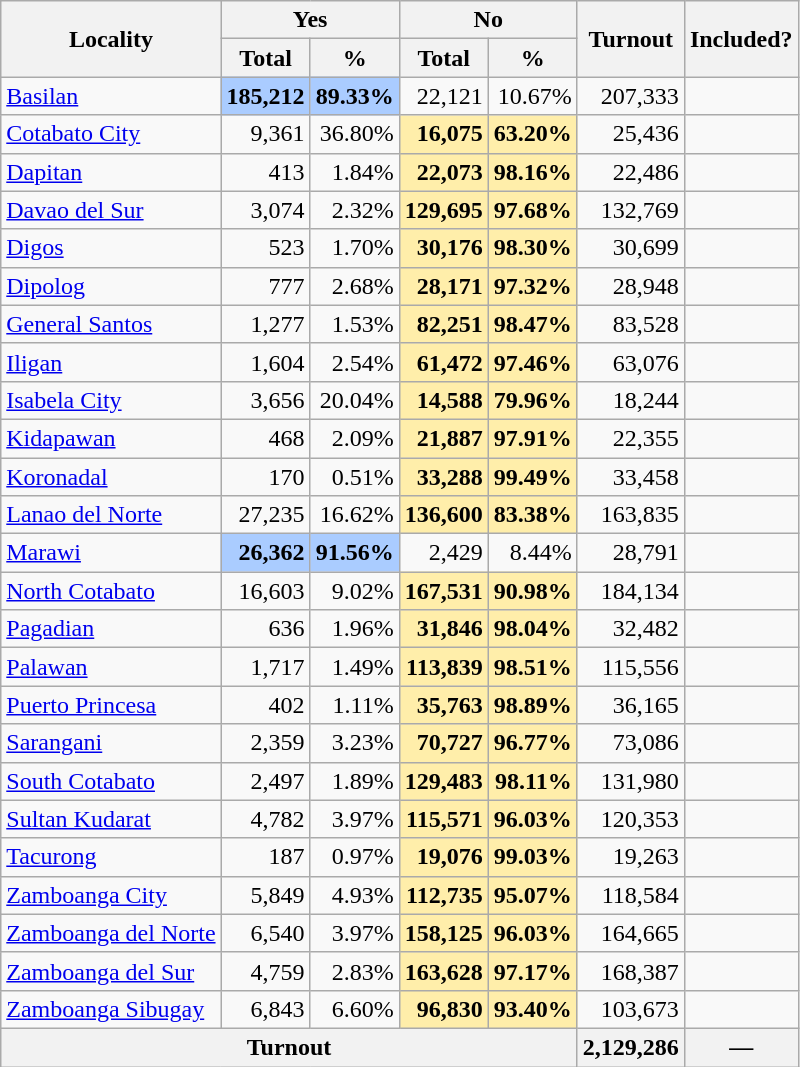<table class="wikitable" style="text-align:right;">
<tr>
<th rowspan="2">Locality</th>
<th colspan="2">Yes</th>
<th colspan="2">No</th>
<th rowspan="2">Turnout</th>
<th rowspan="2">Included?</th>
</tr>
<tr>
<th>Total</th>
<th>%</th>
<th>Total</th>
<th>%</th>
</tr>
<tr>
<td align="left"><a href='#'>Basilan</a></td>
<td style="background:#acf"><strong>185,212</strong></td>
<td style="background:#acf"><strong>89.33%</strong></td>
<td>22,121</td>
<td>10.67%</td>
<td>207,333</td>
<td></td>
</tr>
<tr>
<td align="left"><a href='#'>Cotabato City</a></td>
<td>9,361</td>
<td>36.80%</td>
<td style="background:#fea"><strong>16,075</strong></td>
<td style="background:#fea"><strong>63.20%</strong></td>
<td>25,436</td>
<td></td>
</tr>
<tr>
<td align="left"><a href='#'>Dapitan</a></td>
<td>413</td>
<td>1.84%</td>
<td style="background:#fea"><strong>22,073</strong></td>
<td style="background:#fea"><strong>98.16%</strong></td>
<td>22,486</td>
<td></td>
</tr>
<tr>
<td align="left"><a href='#'>Davao del Sur</a></td>
<td>3,074</td>
<td>2.32%</td>
<td style="background:#fea"><strong>129,695</strong></td>
<td style="background:#fea"><strong>97.68%</strong></td>
<td>132,769</td>
<td></td>
</tr>
<tr>
<td align="left"><a href='#'>Digos</a></td>
<td>523</td>
<td>1.70%</td>
<td style="background:#fea"><strong>30,176</strong></td>
<td style="background:#fea"><strong>98.30%</strong></td>
<td>30,699</td>
<td></td>
</tr>
<tr>
<td align="left"><a href='#'>Dipolog</a></td>
<td>777</td>
<td>2.68%</td>
<td style="background:#fea"><strong>28,171</strong></td>
<td style="background:#fea"><strong>97.32%</strong></td>
<td>28,948</td>
<td></td>
</tr>
<tr>
<td align="left"><a href='#'>General Santos</a></td>
<td>1,277</td>
<td>1.53%</td>
<td style="background:#fea"><strong>82,251</strong></td>
<td style="background:#fea"><strong>98.47%</strong></td>
<td>83,528</td>
<td></td>
</tr>
<tr>
<td align="left"><a href='#'>Iligan</a></td>
<td>1,604</td>
<td>2.54%</td>
<td style="background:#fea"><strong>61,472</strong></td>
<td style="background:#fea"><strong>97.46%</strong></td>
<td>63,076</td>
<td></td>
</tr>
<tr>
<td align="left"><a href='#'>Isabela City</a></td>
<td>3,656</td>
<td>20.04%</td>
<td style="background:#fea"><strong>14,588</strong></td>
<td style="background:#fea"><strong>79.96%</strong></td>
<td>18,244</td>
<td></td>
</tr>
<tr>
<td align="left"><a href='#'>Kidapawan</a></td>
<td>468</td>
<td>2.09%</td>
<td style="background:#fea"><strong>21,887</strong></td>
<td style="background:#fea"><strong>97.91%</strong></td>
<td>22,355</td>
<td></td>
</tr>
<tr>
<td align="left"><a href='#'>Koronadal</a></td>
<td>170</td>
<td>0.51%</td>
<td style="background:#fea"><strong>33,288</strong></td>
<td style="background:#fea"><strong>99.49%</strong></td>
<td>33,458</td>
<td></td>
</tr>
<tr>
<td align="left"><a href='#'>Lanao del Norte</a></td>
<td>27,235</td>
<td>16.62%</td>
<td style="background:#fea"><strong>136,600</strong></td>
<td style="background:#fea"><strong>83.38%</strong></td>
<td>163,835</td>
<td></td>
</tr>
<tr>
<td align="left"><a href='#'>Marawi</a></td>
<td style="background:#acf"><strong>26,362</strong></td>
<td style="background:#acf"><strong>91.56%</strong></td>
<td>2,429</td>
<td>8.44%</td>
<td>28,791</td>
<td></td>
</tr>
<tr>
<td align="left"><a href='#'>North Cotabato</a></td>
<td>16,603</td>
<td>9.02%</td>
<td style="background:#fea"><strong>167,531</strong></td>
<td style="background:#fea"><strong>90.98%</strong></td>
<td>184,134</td>
<td></td>
</tr>
<tr>
<td align="left"><a href='#'>Pagadian</a></td>
<td>636</td>
<td>1.96%</td>
<td style="background:#fea"><strong>31,846</strong></td>
<td style="background:#fea"><strong>98.04%</strong></td>
<td>32,482</td>
<td></td>
</tr>
<tr>
<td align="left"><a href='#'>Palawan</a></td>
<td>1,717</td>
<td>1.49%</td>
<td style="background:#fea"><strong>113,839</strong></td>
<td style="background:#fea"><strong>98.51%</strong></td>
<td>115,556</td>
<td></td>
</tr>
<tr>
<td align="left"><a href='#'>Puerto Princesa</a></td>
<td>402</td>
<td>1.11%</td>
<td style="background:#fea"><strong>35,763</strong></td>
<td style="background:#fea"><strong>98.89%</strong></td>
<td>36,165</td>
<td></td>
</tr>
<tr>
<td align="left"><a href='#'>Sarangani</a></td>
<td>2,359</td>
<td>3.23%</td>
<td style="background:#fea"><strong>70,727</strong></td>
<td style="background:#fea"><strong>96.77%</strong></td>
<td>73,086</td>
<td></td>
</tr>
<tr>
<td align="left"><a href='#'>South Cotabato</a></td>
<td>2,497</td>
<td>1.89%</td>
<td style="background:#fea"><strong>129,483</strong></td>
<td style="background:#fea"><strong>98.11%</strong></td>
<td>131,980</td>
<td></td>
</tr>
<tr>
<td align="left"><a href='#'>Sultan Kudarat</a></td>
<td>4,782</td>
<td>3.97%</td>
<td style="background:#fea"><strong>115,571</strong></td>
<td style="background:#fea"><strong>96.03%</strong></td>
<td>120,353</td>
<td></td>
</tr>
<tr>
<td align="left"><a href='#'>Tacurong</a></td>
<td>187</td>
<td>0.97%</td>
<td style="background:#fea"><strong>19,076</strong></td>
<td style="background:#fea"><strong>99.03%</strong></td>
<td>19,263</td>
<td></td>
</tr>
<tr>
<td align="left"><a href='#'>Zamboanga City</a></td>
<td>5,849</td>
<td>4.93%</td>
<td style="background:#fea"><strong>112,735</strong></td>
<td style="background:#fea"><strong>95.07%</strong></td>
<td>118,584</td>
<td></td>
</tr>
<tr>
<td align="left"><a href='#'>Zamboanga del Norte</a></td>
<td>6,540</td>
<td>3.97%</td>
<td style="background:#fea"><strong>158,125</strong></td>
<td style="background:#fea"><strong>96.03%</strong></td>
<td>164,665</td>
<td></td>
</tr>
<tr>
<td align="left"><a href='#'>Zamboanga del Sur</a></td>
<td>4,759</td>
<td>2.83%</td>
<td style="background:#fea"><strong>163,628</strong></td>
<td style="background:#fea"><strong>97.17%</strong></td>
<td>168,387</td>
<td></td>
</tr>
<tr>
<td align="left"><a href='#'>Zamboanga Sibugay</a></td>
<td>6,843</td>
<td>6.60%</td>
<td style="background:#fea"><strong>96,830</strong></td>
<td style="background:#fea"><strong>93.40%</strong></td>
<td>103,673</td>
<td></td>
</tr>
<tr>
<th colspan="5">Turnout</th>
<th>2,129,286</th>
<th>—</th>
</tr>
</table>
